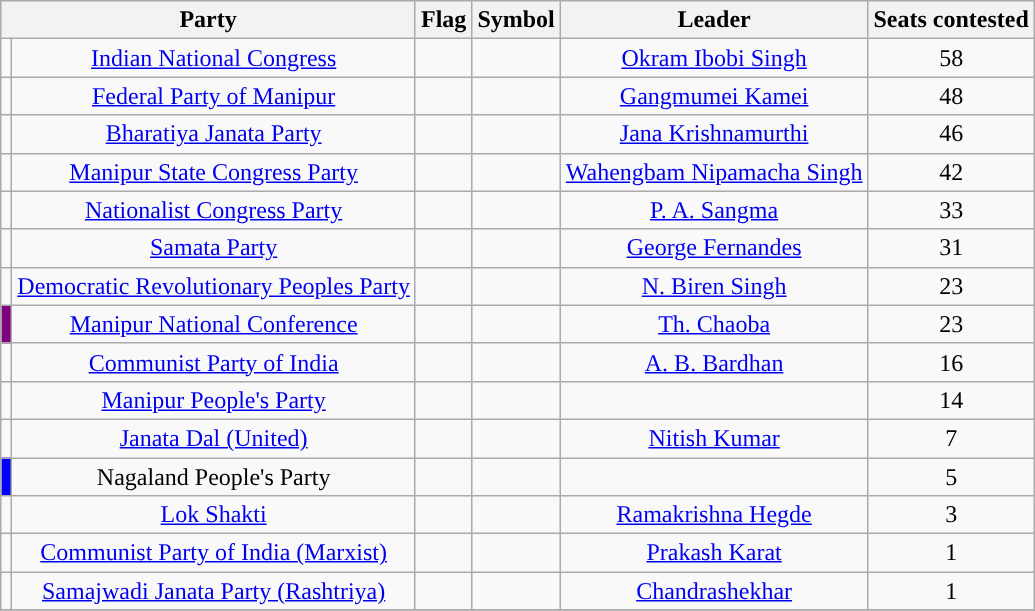<table class="wikitable" style="text-align:center;">
<tr>
<th colspan="2">Party</th>
<th>Flag</th>
<th>Symbol</th>
<th>Leader</th>
<th>Seats contested</th>
</tr>
<tr>
<td></td>
<td><a href='#'>Indian National Congress</a></td>
<td></td>
<td></td>
<td><a href='#'>Okram Ibobi Singh</a></td>
<td>58</td>
</tr>
<tr>
<td></td>
<td><a href='#'>Federal Party of Manipur</a></td>
<td></td>
<td></td>
<td><a href='#'>Gangmumei Kamei</a></td>
<td>48</td>
</tr>
<tr>
<td></td>
<td><a href='#'>Bharatiya Janata Party</a></td>
<td></td>
<td></td>
<td><a href='#'>Jana Krishnamurthi</a></td>
<td>46</td>
</tr>
<tr>
<td></td>
<td><a href='#'>Manipur State Congress Party</a></td>
<td></td>
<td></td>
<td><a href='#'>Wahengbam Nipamacha Singh</a></td>
<td>42</td>
</tr>
<tr>
<td></td>
<td><a href='#'>Nationalist Congress Party</a></td>
<td></td>
<td></td>
<td><a href='#'>P. A. Sangma</a></td>
<td>33</td>
</tr>
<tr>
<td></td>
<td><a href='#'>Samata Party</a></td>
<td></td>
<td></td>
<td><a href='#'>George Fernandes</a></td>
<td>31</td>
</tr>
<tr>
<td></td>
<td><a href='#'>Democratic Revolutionary Peoples Party</a></td>
<td></td>
<td></td>
<td><a href='#'>N. Biren Singh</a></td>
<td>23</td>
</tr>
<tr>
<td style="background-color: purple;"></td>
<td><a href='#'>Manipur National Conference</a></td>
<td></td>
<td></td>
<td><a href='#'>Th. Chaoba</a></td>
<td>23</td>
</tr>
<tr>
<td></td>
<td><a href='#'>Communist Party of India</a></td>
<td></td>
<td></td>
<td><a href='#'>A. B. Bardhan</a></td>
<td>16</td>
</tr>
<tr>
<td></td>
<td><a href='#'>Manipur People's Party</a></td>
<td></td>
<td></td>
<td></td>
<td>14</td>
</tr>
<tr>
<td></td>
<td><a href='#'>Janata Dal (United)</a></td>
<td></td>
<td></td>
<td><a href='#'>Nitish Kumar</a></td>
<td>7</td>
</tr>
<tr>
<td style="background-color: blue;"></td>
<td>Nagaland People's Party</td>
<td></td>
<td></td>
<td></td>
<td>5</td>
</tr>
<tr>
<td></td>
<td><a href='#'>Lok Shakti</a></td>
<td></td>
<td></td>
<td><a href='#'>Ramakrishna Hegde</a></td>
<td>3</td>
</tr>
<tr>
<td></td>
<td><a href='#'>Communist Party of India (Marxist)</a></td>
<td></td>
<td></td>
<td><a href='#'>Prakash Karat</a></td>
<td>1</td>
</tr>
<tr>
<td></td>
<td><a href='#'>Samajwadi Janata Party (Rashtriya)</a></td>
<td></td>
<td></td>
<td><a href='#'>Chandrashekhar</a></td>
<td>1</td>
</tr>
<tr>
</tr>
</table>
